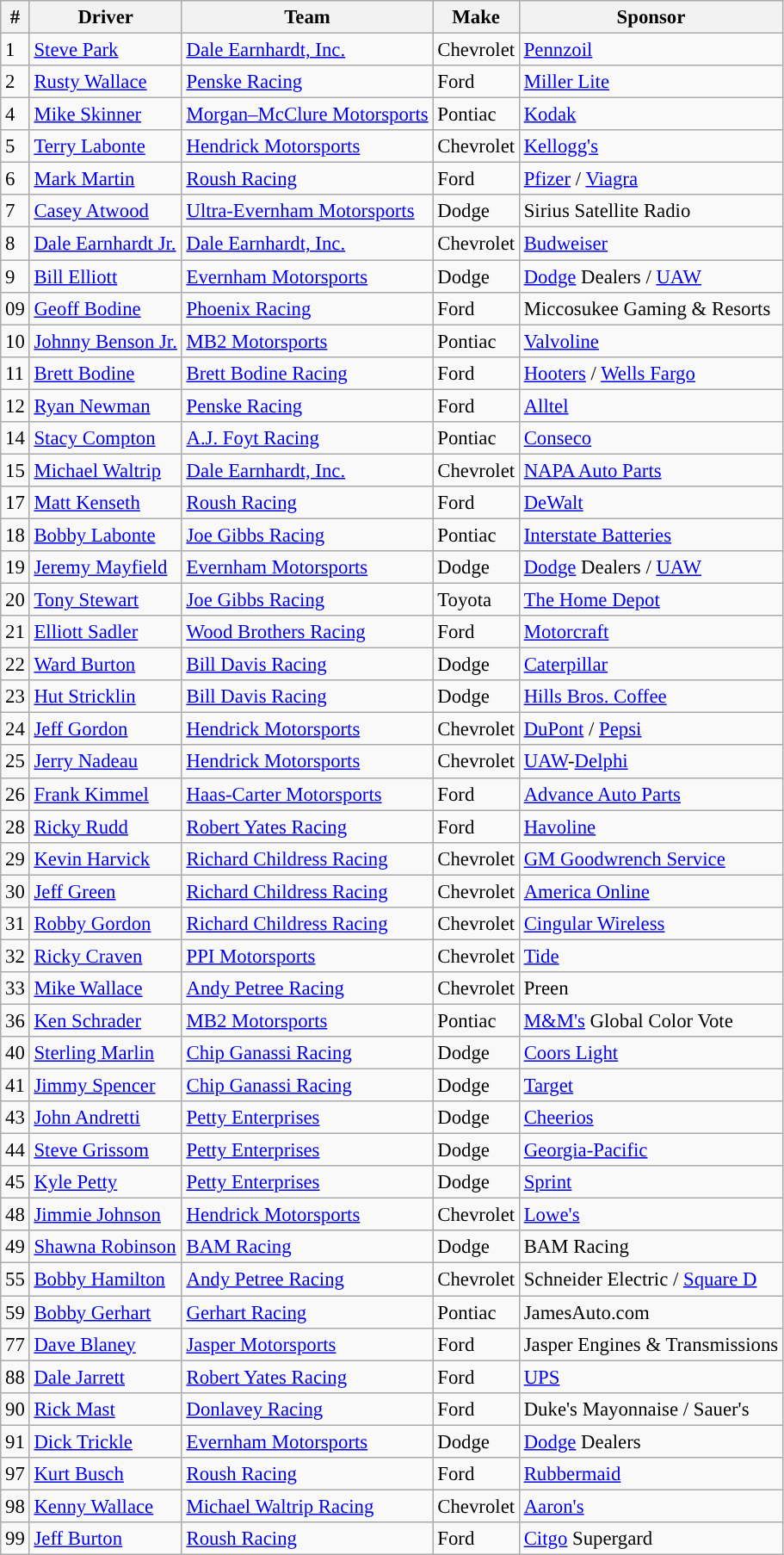<table class="wikitable" style="font-size:95%">
<tr>
<th>#</th>
<th>Driver</th>
<th>Team</th>
<th>Make</th>
<th>Sponsor</th>
</tr>
<tr>
<td>1</td>
<td><a href='#'>Steve Park</a></td>
<td><a href='#'>Dale Earnhardt, Inc.</a></td>
<td>Chevrolet</td>
<td><a href='#'>Pennzoil</a></td>
</tr>
<tr>
<td>2</td>
<td><a href='#'>Rusty Wallace</a></td>
<td><a href='#'>Penske Racing</a></td>
<td>Ford</td>
<td><a href='#'>Miller Lite</a></td>
</tr>
<tr>
<td>4</td>
<td><a href='#'>Mike Skinner</a></td>
<td><a href='#'>Morgan–McClure Motorsports</a></td>
<td>Pontiac</td>
<td><a href='#'>Kodak</a></td>
</tr>
<tr>
<td>5</td>
<td><a href='#'>Terry Labonte</a></td>
<td><a href='#'>Hendrick Motorsports</a></td>
<td>Chevrolet</td>
<td><a href='#'>Kellogg's</a></td>
</tr>
<tr>
<td>6</td>
<td><a href='#'>Mark Martin</a></td>
<td><a href='#'>Roush Racing</a></td>
<td>Ford</td>
<td><a href='#'>Pfizer</a> / <a href='#'>Viagra</a></td>
</tr>
<tr>
<td>7</td>
<td><a href='#'>Casey Atwood</a></td>
<td><a href='#'>Ultra-Evernham Motorsports</a></td>
<td>Dodge</td>
<td>Sirius Satellite Radio</td>
</tr>
<tr>
<td>8</td>
<td><a href='#'>Dale Earnhardt Jr.</a></td>
<td><a href='#'>Dale Earnhardt, Inc.</a></td>
<td>Chevrolet</td>
<td><a href='#'>Budweiser</a></td>
</tr>
<tr>
<td>9</td>
<td><a href='#'>Bill Elliott</a></td>
<td><a href='#'>Evernham Motorsports</a></td>
<td>Dodge</td>
<td><a href='#'>Dodge</a> Dealers / <a href='#'>UAW</a></td>
</tr>
<tr>
<td>09</td>
<td><a href='#'>Geoff Bodine</a></td>
<td><a href='#'>Phoenix Racing</a></td>
<td>Ford</td>
<td>Miccosukee Gaming & Resorts</td>
</tr>
<tr>
<td>10</td>
<td><a href='#'>Johnny Benson Jr.</a></td>
<td><a href='#'>MB2 Motorsports</a></td>
<td>Pontiac</td>
<td><a href='#'>Valvoline</a></td>
</tr>
<tr>
<td>11</td>
<td><a href='#'>Brett Bodine</a></td>
<td><a href='#'>Brett Bodine Racing</a></td>
<td>Ford</td>
<td><a href='#'>Hooters</a> / <a href='#'>Wells Fargo</a></td>
</tr>
<tr>
<td>12</td>
<td><a href='#'>Ryan Newman</a></td>
<td><a href='#'>Penske Racing</a></td>
<td>Ford</td>
<td><a href='#'>Alltel</a></td>
</tr>
<tr>
<td>14</td>
<td><a href='#'>Stacy Compton</a></td>
<td><a href='#'>A.J. Foyt Racing</a></td>
<td>Pontiac</td>
<td><a href='#'>Conseco</a></td>
</tr>
<tr>
<td>15</td>
<td><a href='#'>Michael Waltrip</a></td>
<td><a href='#'>Dale Earnhardt, Inc.</a></td>
<td>Chevrolet</td>
<td><a href='#'>NAPA Auto Parts</a></td>
</tr>
<tr>
<td>17</td>
<td><a href='#'>Matt Kenseth</a></td>
<td><a href='#'>Roush Racing</a></td>
<td>Ford</td>
<td><a href='#'>DeWalt</a></td>
</tr>
<tr>
<td>18</td>
<td><a href='#'>Bobby Labonte</a></td>
<td><a href='#'>Joe Gibbs Racing</a></td>
<td>Pontiac</td>
<td><a href='#'>Interstate Batteries</a></td>
</tr>
<tr>
<td>19</td>
<td><a href='#'>Jeremy Mayfield</a></td>
<td><a href='#'>Evernham Motorsports</a></td>
<td>Dodge</td>
<td><a href='#'>Dodge</a> Dealers / <a href='#'>UAW</a></td>
</tr>
<tr>
<td>20</td>
<td><a href='#'>Tony Stewart</a></td>
<td><a href='#'>Joe Gibbs Racing</a></td>
<td>Toyota</td>
<td><a href='#'>The Home Depot</a></td>
</tr>
<tr>
<td>21</td>
<td><a href='#'>Elliott Sadler</a></td>
<td><a href='#'>Wood Brothers Racing</a></td>
<td>Ford</td>
<td><a href='#'>Motorcraft</a></td>
</tr>
<tr>
<td>22</td>
<td><a href='#'>Ward Burton</a></td>
<td><a href='#'>Bill Davis Racing</a></td>
<td>Dodge</td>
<td><a href='#'>Caterpillar</a></td>
</tr>
<tr>
<td>23</td>
<td><a href='#'>Hut Stricklin</a></td>
<td><a href='#'>Bill Davis Racing</a></td>
<td>Dodge</td>
<td><a href='#'>Hills Bros. Coffee</a></td>
</tr>
<tr>
<td>24</td>
<td><a href='#'>Jeff Gordon</a></td>
<td><a href='#'>Hendrick Motorsports</a></td>
<td>Chevrolet</td>
<td><a href='#'>DuPont</a> / <a href='#'>Pepsi</a></td>
</tr>
<tr>
<td>25</td>
<td><a href='#'>Jerry Nadeau</a></td>
<td><a href='#'>Hendrick Motorsports</a></td>
<td>Chevrolet</td>
<td><a href='#'>UAW</a>-<a href='#'>Delphi</a></td>
</tr>
<tr>
<td>26</td>
<td><a href='#'>Frank Kimmel</a></td>
<td><a href='#'>Haas-Carter Motorsports</a></td>
<td>Ford</td>
<td><a href='#'>Advance Auto Parts</a></td>
</tr>
<tr>
<td>28</td>
<td><a href='#'>Ricky Rudd</a></td>
<td><a href='#'>Robert Yates Racing</a></td>
<td>Ford</td>
<td><a href='#'>Havoline</a></td>
</tr>
<tr>
<td>29</td>
<td><a href='#'>Kevin Harvick</a></td>
<td><a href='#'>Richard Childress Racing</a></td>
<td>Chevrolet</td>
<td><a href='#'>GM Goodwrench Service</a></td>
</tr>
<tr>
<td>30</td>
<td><a href='#'>Jeff Green</a></td>
<td><a href='#'>Richard Childress Racing</a></td>
<td>Chevrolet</td>
<td><a href='#'>America Online</a></td>
</tr>
<tr>
<td>31</td>
<td><a href='#'>Robby Gordon</a></td>
<td><a href='#'>Richard Childress Racing</a></td>
<td>Chevrolet</td>
<td><a href='#'>Cingular Wireless</a></td>
</tr>
<tr>
<td>32</td>
<td><a href='#'>Ricky Craven</a></td>
<td><a href='#'>PPI Motorsports</a></td>
<td>Chevrolet</td>
<td><a href='#'>Tide</a></td>
</tr>
<tr>
<td>33</td>
<td><a href='#'>Mike Wallace</a></td>
<td><a href='#'>Andy Petree Racing</a></td>
<td>Chevrolet</td>
<td>Preen</td>
</tr>
<tr>
<td>36</td>
<td><a href='#'>Ken Schrader</a></td>
<td><a href='#'>MB2 Motorsports</a></td>
<td>Pontiac</td>
<td><a href='#'>M&M's</a> Global Color Vote</td>
</tr>
<tr>
<td>40</td>
<td><a href='#'>Sterling Marlin</a></td>
<td><a href='#'>Chip Ganassi Racing</a></td>
<td>Dodge</td>
<td><a href='#'>Coors Light</a></td>
</tr>
<tr>
<td>41</td>
<td><a href='#'>Jimmy Spencer</a></td>
<td><a href='#'>Chip Ganassi Racing</a></td>
<td>Dodge</td>
<td><a href='#'>Target</a></td>
</tr>
<tr>
<td>43</td>
<td><a href='#'>John Andretti</a></td>
<td><a href='#'>Petty Enterprises</a></td>
<td>Dodge</td>
<td><a href='#'>Cheerios</a></td>
</tr>
<tr>
<td>44</td>
<td><a href='#'>Steve Grissom</a></td>
<td><a href='#'>Petty Enterprises</a></td>
<td>Dodge</td>
<td><a href='#'>Georgia-Pacific</a></td>
</tr>
<tr>
<td>45</td>
<td><a href='#'>Kyle Petty</a></td>
<td><a href='#'>Petty Enterprises</a></td>
<td>Dodge</td>
<td><a href='#'>Sprint</a></td>
</tr>
<tr>
<td>48</td>
<td><a href='#'>Jimmie Johnson</a></td>
<td><a href='#'>Hendrick Motorsports</a></td>
<td>Chevrolet</td>
<td><a href='#'>Lowe's</a></td>
</tr>
<tr>
<td>49</td>
<td><a href='#'>Shawna Robinson</a></td>
<td><a href='#'>BAM Racing</a></td>
<td>Dodge</td>
<td>BAM Racing</td>
</tr>
<tr>
<td>55</td>
<td><a href='#'>Bobby Hamilton</a></td>
<td><a href='#'>Andy Petree Racing</a></td>
<td>Chevrolet</td>
<td>Schneider Electric / <a href='#'>Square D</a></td>
</tr>
<tr>
<td>59</td>
<td><a href='#'>Bobby Gerhart</a></td>
<td><a href='#'>Gerhart Racing</a></td>
<td>Pontiac</td>
<td>JamesAuto.com</td>
</tr>
<tr>
<td>77</td>
<td><a href='#'>Dave Blaney</a></td>
<td><a href='#'>Jasper Motorsports</a></td>
<td>Ford</td>
<td>Jasper Engines & Transmissions</td>
</tr>
<tr>
<td>88</td>
<td><a href='#'>Dale Jarrett</a></td>
<td><a href='#'>Robert Yates Racing</a></td>
<td>Ford</td>
<td><a href='#'>UPS</a></td>
</tr>
<tr>
<td>90</td>
<td><a href='#'>Rick Mast</a></td>
<td><a href='#'>Donlavey Racing</a></td>
<td>Ford</td>
<td>Duke's Mayonnaise / Sauer's</td>
</tr>
<tr>
<td>91</td>
<td><a href='#'>Dick Trickle</a></td>
<td><a href='#'>Evernham Motorsports</a></td>
<td>Dodge</td>
<td><a href='#'>Dodge</a> Dealers</td>
</tr>
<tr>
<td>97</td>
<td><a href='#'>Kurt Busch</a></td>
<td><a href='#'>Roush Racing</a></td>
<td>Ford</td>
<td><a href='#'>Rubbermaid</a></td>
</tr>
<tr>
<td>98</td>
<td><a href='#'>Kenny Wallace</a></td>
<td><a href='#'>Michael Waltrip Racing</a></td>
<td>Chevrolet</td>
<td><a href='#'>Aaron's</a></td>
</tr>
<tr>
<td>99</td>
<td><a href='#'>Jeff Burton</a></td>
<td><a href='#'>Roush Racing</a></td>
<td>Ford</td>
<td><a href='#'>Citgo</a> Supergard</td>
</tr>
</table>
